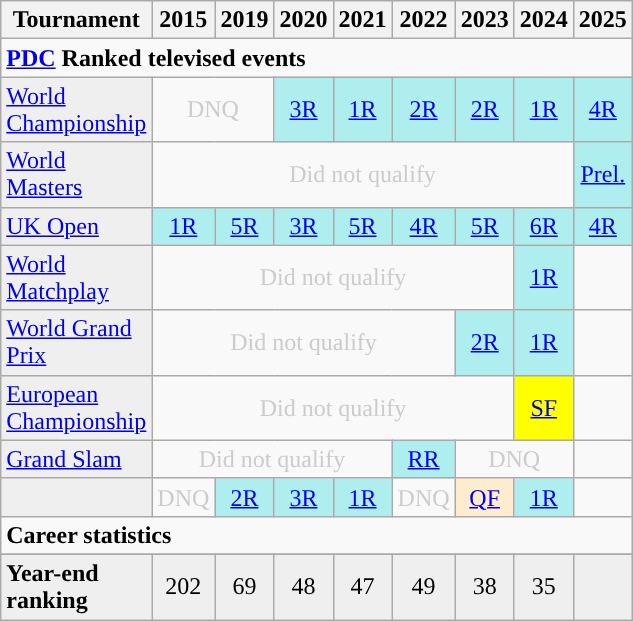<table class="wikitable" style="width:30%; margin:0">
<tr>
<th>Tournament</th>
<th>2015</th>
<th>2019</th>
<th>2020</th>
<th>2021</th>
<th>2022</th>
<th>2023</th>
<th>2024</th>
<th>2025</th>
</tr>
<tr>
<td colspan="16" style="text-align:left"><strong><a href='#'>PDC</a> Ranked televised events</strong></td>
</tr>
<tr>
<td style="background:#efefef;"><a href='#'>World Championship</a></td>
<td colspan="2" style="text-align:center; color:#ccc;">DNQ</td>
<td style="text-align:center; background:#afeeee;"><a href='#'>3R</a></td>
<td style="text-align:center; background:#afeeee;"><a href='#'>1R</a></td>
<td style="text-align:center; background:#afeeee;"><a href='#'>2R</a></td>
<td style="text-align:center; background:#afeeee;"><a href='#'>2R</a></td>
<td style="text-align:center; background:#afeeee;"><a href='#'>1R</a></td>
<td style="text-align:center; background:#afeeee;"><a href='#'>4R</a></td>
</tr>
<tr>
<td style="background:#efefef;"><a href='#'>World Masters</a></td>
<td colspan="7" style="text-align:center; color:#ccc;">Did not qualify</td>
<td style="text-align:center; background:#afeeee;"><a href='#'>Prel.</a></td>
</tr>
<tr>
<td style="background:#efefef;"><a href='#'>UK Open</a></td>
<td style="text-align:center; background:#afeeee;"><a href='#'>1R</a></td>
<td style="text-align:center; background:#afeeee;"><a href='#'>5R</a></td>
<td style="text-align:center; background:#afeeee;"><a href='#'>3R</a></td>
<td style="text-align:center; background:#afeeee;"><a href='#'>5R</a></td>
<td style="text-align:center; background:#afeeee;"><a href='#'>4R</a></td>
<td style="text-align:center; background:#afeeee;"><a href='#'>5R</a></td>
<td style="text-align:center; background:#afeeee;"><a href='#'>6R</a></td>
<td style="text-align:center; background:#afeeee;"><a href='#'>4R</a></td>
</tr>
<tr>
<td style="background:#efefef;"><a href='#'>World Matchplay</a></td>
<td colspan="6" style="text-align:center; color:#ccc;">Did not qualify</td>
<td style="text-align:center; background:#afeeee;"><a href='#'>1R</a></td>
<td></td>
</tr>
<tr>
<td style="background:#efefef;"><a href='#'>World Grand Prix</a></td>
<td colspan="5" style="text-align:center; color:#ccc;">Did not qualify</td>
<td style="text-align:center; background:#afeeee;"><a href='#'>2R</a></td>
<td style="text-align:center; background:#afeeee;"><a href='#'>1R</a></td>
<td></td>
</tr>
<tr>
<td style="background:#efefef;"><a href='#'>European Championship</a></td>
<td colspan="6" style="text-align:center; color:#ccc;">Did not qualify</td>
<td style="text-align:center; background:yellow;"><a href='#'>SF</a></td>
<td></td>
</tr>
<tr>
<td style="background:#efefef;"><a href='#'>Grand Slam</a></td>
<td colspan="4" style="text-align:center; color:#ccc;">Did not qualify</td>
<td style="text-align:center; background:#afeeee;"><a href='#'>RR</a></td>
<td colspan="2" style="text-align:center; color:#ccc;">DNQ</td>
<td></td>
</tr>
<tr>
<td style="background:#efefef;"></td>
<td style="text-align:center; color:#ccc;">DNQ</td>
<td style="text-align:center; background:#afeeee;"><a href='#'>2R</a></td>
<td style="text-align:center; background:#afeeee;"><a href='#'>3R</a></td>
<td style="text-align:center; background:#afeeee;"><a href='#'>1R</a></td>
<td style="text-align:center; color:#ccc;">DNQ</td>
<td style="text-align:center; background:#ffebcd;"><a href='#'>QF</a></td>
<td style="text-align:center; background:#afeeee;"><a href='#'>1R</a></td>
<td></td>
</tr>
<tr>
<td colspan="14" align="left"><strong>Career statistics</strong></td>
</tr>
<tr>
</tr>
<tr bgcolor="efefef">
<td align="left"><strong>Year-end ranking</strong></td>
<td style="text-align:center;">202</td>
<td style="text-align:center;">69</td>
<td style="text-align:center;">48</td>
<td style="text-align:center;">47</td>
<td style="text-align:center;">49</td>
<td style="text-align:center;">38</td>
<td style="text-align:center;">35</td>
<td></td>
</tr>
</table>
